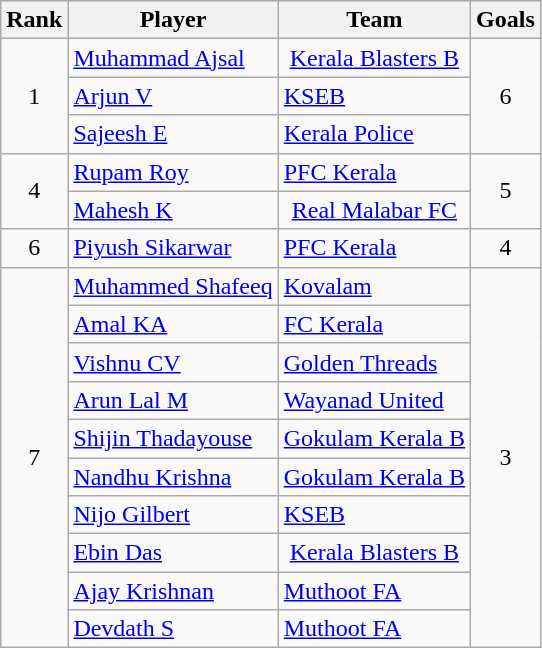<table class="wikitable sortable" style="text-align:center">
<tr>
<th>Rank</th>
<th>Player</th>
<th>Team</th>
<th>Goals</th>
</tr>
<tr>
<td rowspan="3">1</td>
<td align="left"><a href='#'>Muhammad Ajsal</a></td>
<td rowspan="1"><a href='#'>Kerala Blasters B</a></td>
<td rowspan="3">6</td>
</tr>
<tr>
<td align="left"><a href='#'>Arjun V</a></td>
<td align="left"><a href='#'>KSEB</a></td>
</tr>
<tr>
<td align="left"><a href='#'>Sajeesh E</a></td>
<td align="left"><a href='#'>Kerala Police</a></td>
</tr>
<tr>
<td rowspan="2">4</td>
<td align="left"><a href='#'>Rupam Roy</a></td>
<td align="left"><a href='#'>PFC Kerala</a></td>
<td rowspan="2">5</td>
</tr>
<tr>
<td align="left"><a href='#'>Mahesh K</a></td>
<td rowspan="1"><a href='#'>Real Malabar FC</a></td>
</tr>
<tr>
<td rowspan="1">6</td>
<td align="left"><a href='#'>Piyush Sikarwar</a></td>
<td align="left"><a href='#'>PFC Kerala</a></td>
<td rowspan="1">4</td>
</tr>
<tr>
<td rowspan="10">7</td>
<td align="left"><a href='#'>Muhammed Shafeeq</a></td>
<td align="left"><a href='#'>Kovalam</a></td>
<td rowspan="10">3</td>
</tr>
<tr>
<td align="left"><a href='#'>Amal KA</a></td>
<td align="left"><a href='#'>FC Kerala</a></td>
</tr>
<tr>
<td align="left"><a href='#'>Vishnu CV</a></td>
<td align="left"><a href='#'>Golden Threads</a></td>
</tr>
<tr>
<td align="left"><a href='#'>Arun Lal M</a></td>
<td align="left"><a href='#'>Wayanad United</a></td>
</tr>
<tr>
<td align="left"><a href='#'>Shijin Thadayouse</a></td>
<td align="left"><a href='#'>Gokulam Kerala B</a></td>
</tr>
<tr>
<td align="left"><a href='#'>Nandhu Krishna</a></td>
<td align="left"><a href='#'>Gokulam Kerala B</a></td>
</tr>
<tr>
<td align="left"><a href='#'>Nijo Gilbert</a></td>
<td align="left"><a href='#'>KSEB</a></td>
</tr>
<tr>
<td align="left"><a href='#'>Ebin Das</a></td>
<td><a href='#'>Kerala Blasters B</a></td>
</tr>
<tr>
<td align="left"><a href='#'>Ajay Krishnan</a></td>
<td align="left"><a href='#'>Muthoot FA</a></td>
</tr>
<tr>
<td align="left"><a href='#'>Devdath S</a></td>
<td align="left"><a href='#'>Muthoot FA</a></td>
</tr>
</table>
